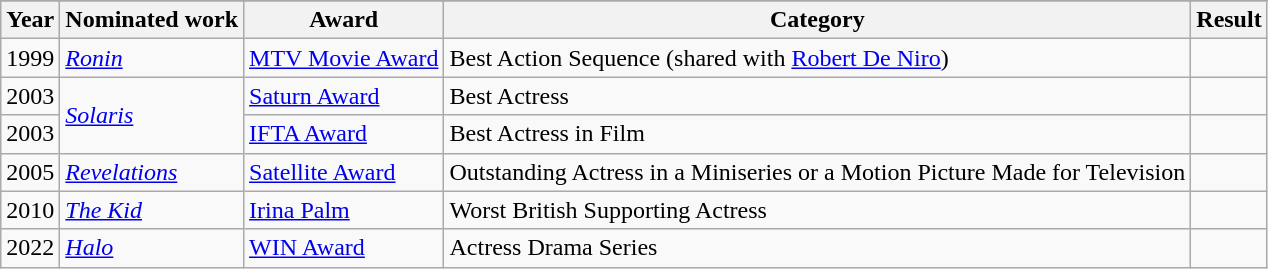<table class="wikitable plainrowheaders sortable">
<tr>
</tr>
<tr>
<th>Year</th>
<th>Nominated work</th>
<th>Award</th>
<th>Category</th>
<th>Result</th>
</tr>
<tr>
<td>1999</td>
<td><em><a href='#'>Ronin</a></em></td>
<td><a href='#'>MTV Movie Award</a></td>
<td>Best Action Sequence (shared with <a href='#'>Robert De Niro</a>)</td>
<td></td>
</tr>
<tr>
<td>2003</td>
<td rowspan="2"><em><a href='#'>Solaris</a></em></td>
<td><a href='#'>Saturn Award</a></td>
<td>Best Actress</td>
<td></td>
</tr>
<tr>
<td>2003</td>
<td><a href='#'>IFTA Award</a></td>
<td>Best Actress in Film</td>
<td></td>
</tr>
<tr>
<td>2005</td>
<td><em><a href='#'>Revelations</a></em></td>
<td><a href='#'>Satellite Award</a></td>
<td>Outstanding Actress in a Miniseries or a Motion Picture Made for Television</td>
<td></td>
</tr>
<tr>
<td>2010</td>
<td><em><a href='#'>The Kid</a></em></td>
<td><a href='#'>Irina Palm</a></td>
<td>Worst British Supporting Actress</td>
<td></td>
</tr>
<tr>
<td>2022</td>
<td><em><a href='#'>Halo</a></em></td>
<td><a href='#'>WIN Award</a></td>
<td>Actress Drama Series</td>
<td></td>
</tr>
</table>
